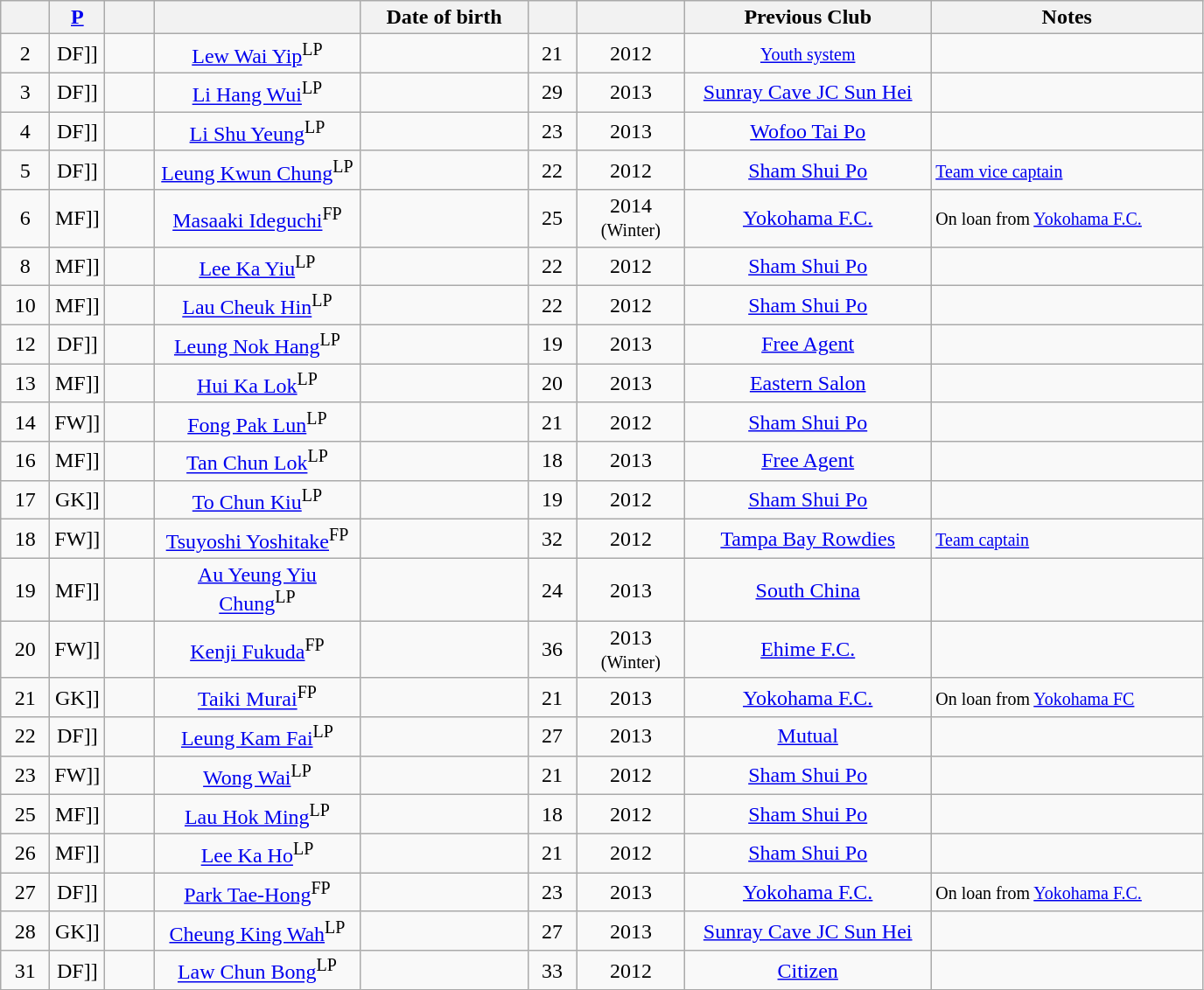<table class="wikitable sortable" style="text-align: center;">
<tr>
<th width=30></th>
<th width=30><a href='#'>P</a></th>
<th width=30></th>
<th width=150></th>
<th width=120>Date of birth</th>
<th width=30></th>
<th width=75></th>
<th width=180>Previous Club</th>
<th width=200>Notes</th>
</tr>
<tr>
<td>2</td>
<td [[>DF]]</td>
<td></td>
<td><a href='#'>Lew Wai Yip</a><sup>LP</sup></td>
<td></td>
<td>21</td>
<td>2012</td>
<td><small><a href='#'>Youth system</a></small></td>
<td></td>
</tr>
<tr>
<td>3</td>
<td [[>DF]]</td>
<td></td>
<td><a href='#'>Li Hang Wui</a><sup>LP</sup></td>
<td></td>
<td>29</td>
<td>2013</td>
<td> <a href='#'>Sunray Cave JC Sun Hei</a></td>
<td></td>
</tr>
<tr>
<td>4</td>
<td [[>DF]]</td>
<td></td>
<td><a href='#'>Li Shu Yeung</a><sup>LP</sup></td>
<td></td>
<td>23</td>
<td>2013</td>
<td> <a href='#'>Wofoo Tai Po</a></td>
<td></td>
</tr>
<tr>
<td>5</td>
<td [[>DF]]</td>
<td></td>
<td><a href='#'>Leung Kwun Chung</a><sup>LP</sup></td>
<td></td>
<td>22</td>
<td>2012</td>
<td> <a href='#'>Sham Shui Po</a></td>
<td align=left><small><a href='#'>Team vice captain</a></small></td>
</tr>
<tr>
<td>6</td>
<td [[>MF]]</td>
<td></td>
<td><a href='#'>Masaaki Ideguchi</a><sup>FP</sup></td>
<td></td>
<td>25</td>
<td>2014 <small>(Winter)</small></td>
<td> <a href='#'>Yokohama F.C.</a></td>
<td align=left><small>On loan from <a href='#'>Yokohama F.C.</a></small></td>
</tr>
<tr>
<td>8</td>
<td [[>MF]]</td>
<td></td>
<td><a href='#'>Lee Ka Yiu</a><sup>LP</sup></td>
<td></td>
<td>22</td>
<td>2012</td>
<td> <a href='#'>Sham Shui Po</a></td>
<td></td>
</tr>
<tr>
<td>10</td>
<td [[>MF]]</td>
<td></td>
<td><a href='#'>Lau Cheuk Hin</a><sup>LP</sup></td>
<td></td>
<td>22</td>
<td>2012</td>
<td> <a href='#'>Sham Shui Po</a></td>
<td></td>
</tr>
<tr>
<td>12</td>
<td [[>DF]]</td>
<td></td>
<td><a href='#'>Leung Nok Hang</a><sup>LP</sup></td>
<td></td>
<td>19</td>
<td>2013</td>
<td><a href='#'>Free Agent</a></td>
<td></td>
</tr>
<tr>
<td>13</td>
<td [[>MF]]</td>
<td></td>
<td><a href='#'>Hui Ka Lok</a><sup>LP</sup></td>
<td></td>
<td>20</td>
<td>2013</td>
<td> <a href='#'>Eastern Salon</a></td>
<td></td>
</tr>
<tr>
<td>14</td>
<td [[>FW]]</td>
<td></td>
<td><a href='#'>Fong Pak Lun</a><sup>LP</sup></td>
<td></td>
<td>21</td>
<td>2012</td>
<td> <a href='#'>Sham Shui Po</a></td>
<td></td>
</tr>
<tr>
<td>16</td>
<td [[>MF]]</td>
<td></td>
<td><a href='#'>Tan Chun Lok</a><sup>LP</sup></td>
<td></td>
<td>18</td>
<td>2013</td>
<td><a href='#'>Free Agent</a></td>
<td></td>
</tr>
<tr>
<td>17</td>
<td [[>GK]]</td>
<td></td>
<td><a href='#'>To Chun Kiu</a><sup>LP</sup></td>
<td></td>
<td>19</td>
<td>2012</td>
<td> <a href='#'>Sham Shui Po</a></td>
<td></td>
</tr>
<tr>
<td>18</td>
<td [[>FW]]</td>
<td></td>
<td><a href='#'>Tsuyoshi Yoshitake</a><sup>FP</sup></td>
<td></td>
<td>32</td>
<td>2012</td>
<td> <a href='#'>Tampa Bay Rowdies</a></td>
<td align=left><small><a href='#'>Team captain</a></small></td>
</tr>
<tr>
<td>19</td>
<td [[>MF]]</td>
<td></td>
<td><a href='#'>Au Yeung Yiu Chung</a><sup>LP</sup></td>
<td></td>
<td>24</td>
<td>2013</td>
<td> <a href='#'>South China</a></td>
<td></td>
</tr>
<tr>
<td>20</td>
<td [[>FW]]</td>
<td></td>
<td><a href='#'>Kenji Fukuda</a><sup>FP</sup></td>
<td></td>
<td>36</td>
<td>2013 <small>(Winter)</small></td>
<td> <a href='#'>Ehime F.C.</a></td>
<td></td>
</tr>
<tr>
<td>21</td>
<td [[>GK]]</td>
<td></td>
<td><a href='#'>Taiki Murai</a><sup>FP</sup></td>
<td></td>
<td>21</td>
<td>2013</td>
<td> <a href='#'>Yokohama F.C.</a></td>
<td align=left><small>On loan from <a href='#'>Yokohama FC</a></small></td>
</tr>
<tr>
<td>22</td>
<td [[>DF]]</td>
<td></td>
<td><a href='#'>Leung Kam Fai</a><sup>LP</sup></td>
<td></td>
<td>27</td>
<td>2013</td>
<td> <a href='#'>Mutual</a></td>
<td></td>
</tr>
<tr>
<td>23</td>
<td [[>FW]]</td>
<td></td>
<td><a href='#'>Wong Wai</a><sup>LP</sup></td>
<td></td>
<td>21</td>
<td>2012</td>
<td> <a href='#'>Sham Shui Po</a></td>
<td></td>
</tr>
<tr>
<td>25</td>
<td [[>MF]]</td>
<td></td>
<td><a href='#'>Lau Hok Ming</a><sup>LP</sup></td>
<td></td>
<td>18</td>
<td>2012</td>
<td> <a href='#'>Sham Shui Po</a></td>
<td></td>
</tr>
<tr>
<td>26</td>
<td [[>MF]]</td>
<td></td>
<td><a href='#'>Lee Ka Ho</a><sup>LP</sup></td>
<td></td>
<td>21</td>
<td>2012</td>
<td> <a href='#'>Sham Shui Po</a></td>
<td></td>
</tr>
<tr>
<td>27</td>
<td [[>DF]]</td>
<td></td>
<td><a href='#'>Park Tae-Hong</a><sup>FP</sup></td>
<td></td>
<td>23</td>
<td>2013</td>
<td> <a href='#'>Yokohama F.C.</a></td>
<td align=left><small>On loan from <a href='#'>Yokohama F.C.</a></small></td>
</tr>
<tr>
<td>28</td>
<td [[>GK]]</td>
<td></td>
<td><a href='#'>Cheung King Wah</a><sup>LP</sup></td>
<td></td>
<td>27</td>
<td>2013</td>
<td> <a href='#'>Sunray Cave JC Sun Hei</a></td>
<td></td>
</tr>
<tr>
<td>31</td>
<td [[>DF]]</td>
<td></td>
<td><a href='#'>Law Chun Bong</a><sup>LP</sup></td>
<td></td>
<td>33</td>
<td>2012</td>
<td> <a href='#'>Citizen</a></td>
<td><br></td>
</tr>
</table>
